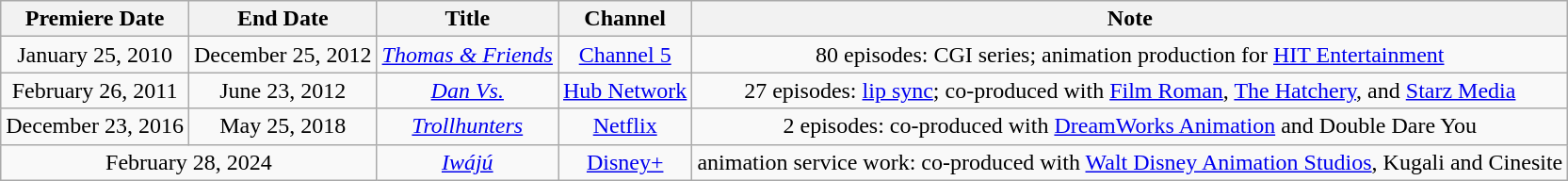<table class="wikitable" style="text-align:center;">
<tr>
<th scope="col">Premiere Date</th>
<th scope="col">End Date</th>
<th scope="col">Title</th>
<th scope="col">Channel</th>
<th scope="col">Note</th>
</tr>
<tr>
<td>January 25, 2010</td>
<td>December 25, 2012</td>
<td><em><a href='#'>Thomas & Friends</a></em></td>
<td><a href='#'>Channel 5</a></td>
<td>80 episodes: CGI series; animation production for <a href='#'>HIT Entertainment</a></td>
</tr>
<tr>
<td>February 26, 2011</td>
<td>June 23, 2012</td>
<td><em><a href='#'>Dan Vs.</a></em></td>
<td><a href='#'>Hub Network</a></td>
<td>27 episodes: <a href='#'>lip sync</a>; co-produced with <a href='#'>Film Roman</a>, <a href='#'>The Hatchery</a>, and <a href='#'>Starz Media</a></td>
</tr>
<tr>
<td>December 23, 2016</td>
<td>May 25, 2018</td>
<td><em><a href='#'>Trollhunters</a></em></td>
<td><a href='#'>Netflix</a></td>
<td>2 episodes: co-produced with <a href='#'>DreamWorks Animation</a> and Double Dare You</td>
</tr>
<tr>
<td colspan=2>February 28, 2024</td>
<td><em><a href='#'>Iwájú</a></em></td>
<td><a href='#'>Disney+</a></td>
<td>animation service work: co-produced with <a href='#'>Walt Disney Animation Studios</a>, Kugali and Cinesite</td>
</tr>
</table>
